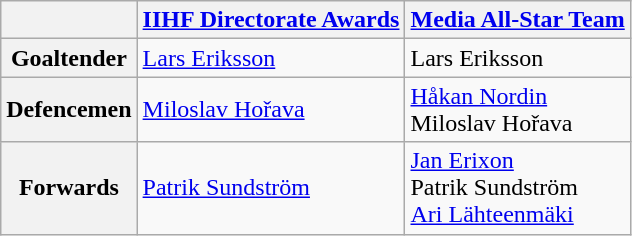<table class="wikitable">
<tr>
<th></th>
<th><a href='#'>IIHF Directorate Awards</a></th>
<th><a href='#'>Media All-Star Team</a></th>
</tr>
<tr>
<th>Goaltender</th>
<td> <a href='#'>Lars Eriksson</a></td>
<td> Lars Eriksson</td>
</tr>
<tr>
<th>Defencemen</th>
<td> <a href='#'>Miloslav Hořava</a></td>
<td> <a href='#'>Håkan Nordin</a><br> Miloslav Hořava</td>
</tr>
<tr>
<th>Forwards</th>
<td> <a href='#'>Patrik Sundström</a></td>
<td> <a href='#'>Jan Erixon</a><br> Patrik Sundström<br> <a href='#'>Ari Lähteenmäki</a></td>
</tr>
</table>
